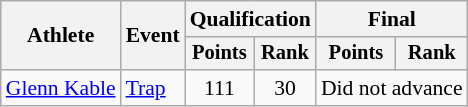<table class="wikitable" style="font-size:90%">
<tr>
<th rowspan="2">Athlete</th>
<th rowspan="2">Event</th>
<th colspan=2>Qualification</th>
<th colspan=2>Final</th>
</tr>
<tr style="font-size:95%">
<th>Points</th>
<th>Rank</th>
<th>Points</th>
<th>Rank</th>
</tr>
<tr align=center>
<td align=left><a href='#'>Glenn Kable</a></td>
<td align=left><a href='#'>Trap</a></td>
<td>111</td>
<td>30</td>
<td colspan=2>Did not advance</td>
</tr>
</table>
